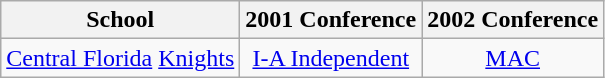<table class="wikitable sortable">
<tr>
<th>School</th>
<th>2001 Conference</th>
<th>2002 Conference</th>
</tr>
<tr style="text-align:center;">
<td><a href='#'>Central Florida</a> <a href='#'>Knights</a></td>
<td><a href='#'>I-A Independent</a></td>
<td><a href='#'>MAC</a></td>
</tr>
</table>
